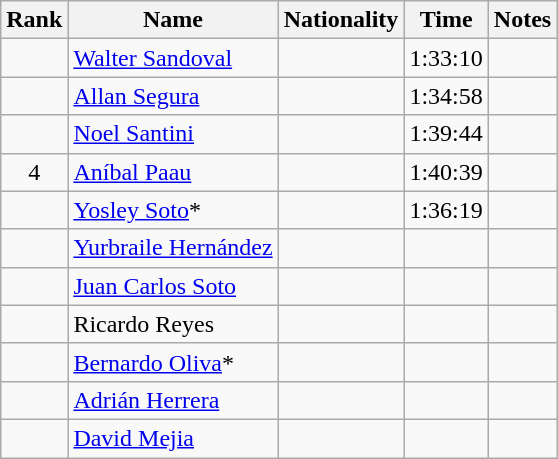<table class="wikitable sortable" style="text-align:center">
<tr>
<th>Rank</th>
<th>Name</th>
<th>Nationality</th>
<th>Time</th>
<th>Notes</th>
</tr>
<tr>
<td></td>
<td align=left><a href='#'>Walter Sandoval</a></td>
<td align=left></td>
<td>1:33:10</td>
<td></td>
</tr>
<tr>
<td></td>
<td align=left><a href='#'>Allan Segura</a></td>
<td align=left></td>
<td>1:34:58</td>
<td></td>
</tr>
<tr>
<td></td>
<td align=left><a href='#'>Noel Santini</a></td>
<td align=left></td>
<td>1:39:44</td>
<td></td>
</tr>
<tr>
<td>4</td>
<td align=left><a href='#'>Aníbal Paau</a></td>
<td align=left></td>
<td>1:40:39</td>
<td></td>
</tr>
<tr>
<td></td>
<td align=left><a href='#'>Yosley Soto</a>*</td>
<td align=left></td>
<td>1:36:19</td>
<td></td>
</tr>
<tr>
<td></td>
<td align=left><a href='#'>Yurbraile Hernández</a></td>
<td align=left></td>
<td></td>
<td></td>
</tr>
<tr>
<td></td>
<td align=left><a href='#'>Juan Carlos Soto</a></td>
<td align=left></td>
<td></td>
<td></td>
</tr>
<tr>
<td></td>
<td align=left>Ricardo Reyes</td>
<td align=left></td>
<td></td>
<td></td>
</tr>
<tr>
<td></td>
<td align=left><a href='#'>Bernardo Oliva</a>*</td>
<td align=left></td>
<td></td>
<td></td>
</tr>
<tr>
<td></td>
<td align=left><a href='#'>Adrián Herrera</a></td>
<td align=left></td>
<td></td>
<td></td>
</tr>
<tr>
<td></td>
<td align=left><a href='#'>David Mejia</a></td>
<td align=left></td>
<td></td>
<td></td>
</tr>
</table>
